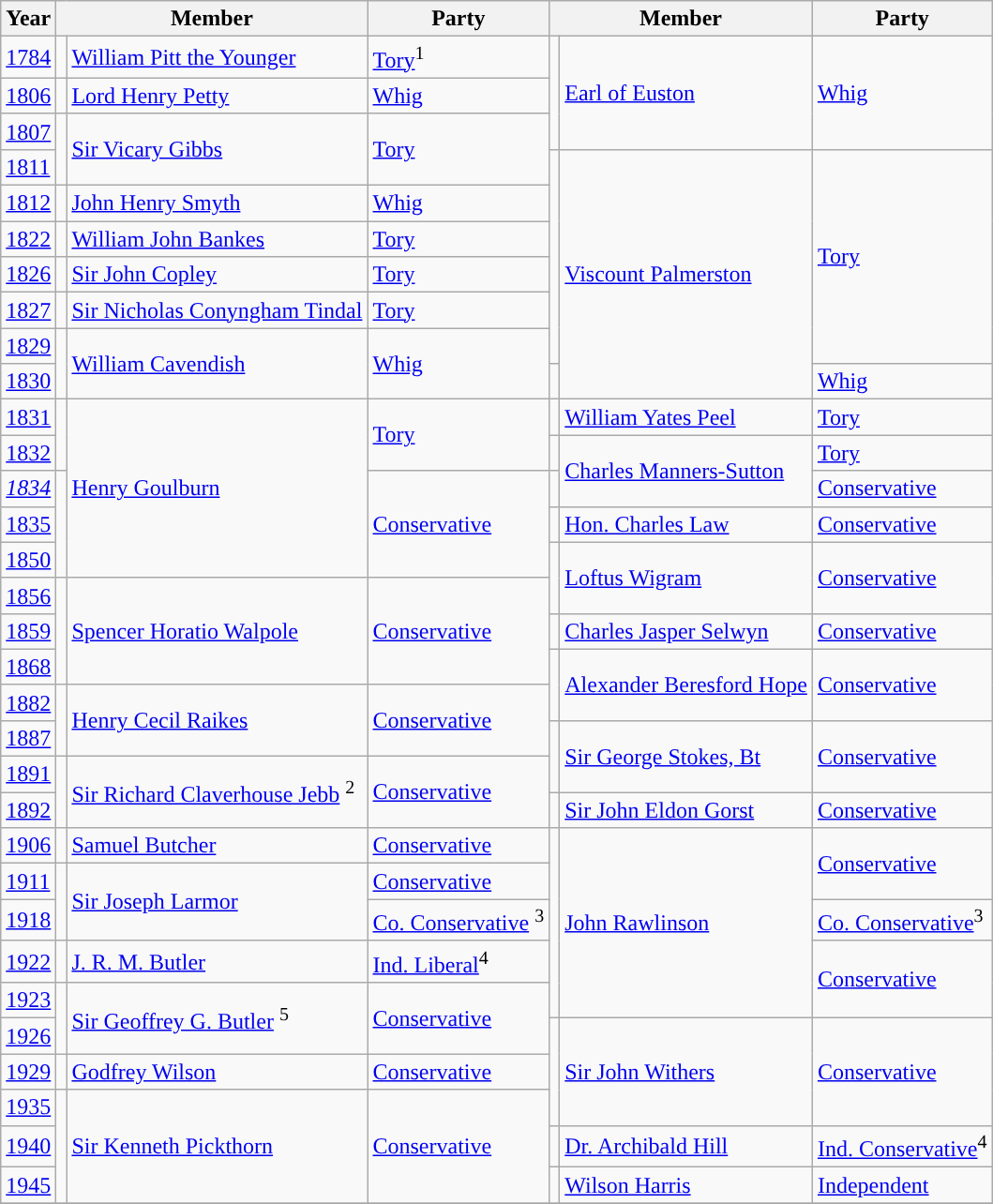<table class="wikitable">
<tr>
<th>Year</th>
<th colspan="2">Member</th>
<th>Party</th>
<th colspan="2">Member</th>
<th>Party</th>
</tr>
<tr>
<td><a href='#'>1784</a></td>
<td style="color:inherit;background-color: "></td>
<td><a href='#'>William Pitt the Younger</a></td>
<td><a href='#'>Tory</a><sup>1</sup></td>
<td rowspan="3" style="color:inherit;background-color: "></td>
<td rowspan=3><a href='#'>Earl of Euston</a></td>
<td rowspan=3><a href='#'>Whig</a></td>
</tr>
<tr>
<td><a href='#'>1806</a></td>
<td style="color:inherit;background-color: "></td>
<td><a href='#'>Lord Henry Petty</a></td>
<td><a href='#'>Whig</a></td>
</tr>
<tr>
<td><a href='#'>1807</a></td>
<td rowspan="2" style="color:inherit;background-color: "></td>
<td rowspan=2><a href='#'>Sir Vicary Gibbs</a></td>
<td rowspan=2><a href='#'>Tory</a></td>
</tr>
<tr>
<td><a href='#'>1811</a></td>
<td rowspan="6" style="color:inherit;background-color: "></td>
<td rowspan=7><a href='#'>Viscount Palmerston</a></td>
<td rowspan=6><a href='#'>Tory</a></td>
</tr>
<tr>
<td><a href='#'>1812</a></td>
<td style="color:inherit;background-color: "></td>
<td><a href='#'>John Henry Smyth</a></td>
<td><a href='#'>Whig</a></td>
</tr>
<tr>
<td><a href='#'>1822</a></td>
<td style="color:inherit;background-color: "></td>
<td><a href='#'>William John Bankes</a></td>
<td><a href='#'>Tory</a></td>
</tr>
<tr>
<td><a href='#'>1826</a></td>
<td style="color:inherit;background-color: "></td>
<td><a href='#'>Sir John Copley</a></td>
<td><a href='#'>Tory</a></td>
</tr>
<tr>
<td><a href='#'>1827</a></td>
<td style="color:inherit;background-color: "></td>
<td><a href='#'>Sir Nicholas Conyngham Tindal</a></td>
<td><a href='#'>Tory</a></td>
</tr>
<tr>
<td><a href='#'>1829</a></td>
<td rowspan="2" style="color:inherit;background-color: "></td>
<td rowspan="2"><a href='#'>William Cavendish</a></td>
<td rowspan="2"><a href='#'>Whig</a></td>
</tr>
<tr>
<td><a href='#'>1830</a></td>
<td style="color:inherit;background-color: "></td>
<td><a href='#'>Whig</a></td>
</tr>
<tr>
<td><a href='#'>1831</a></td>
<td rowspan="2" style="color:inherit;background-color: "></td>
<td rowspan=5><a href='#'>Henry Goulburn</a></td>
<td rowspan="2"><a href='#'>Tory</a></td>
<td style="color:inherit;background-color: "></td>
<td><a href='#'>William Yates Peel</a></td>
<td><a href='#'>Tory</a></td>
</tr>
<tr>
<td><a href='#'>1832</a></td>
<td style="color:inherit;background-color: "></td>
<td rowspan="2"><a href='#'>Charles Manners-Sutton</a></td>
<td><a href='#'>Tory</a></td>
</tr>
<tr>
<td><em><a href='#'>1834</a></em></td>
<td rowspan="3" style="color:inherit;background-color: "></td>
<td rowspan="3"><a href='#'>Conservative</a></td>
<td style="color:inherit;background-color: "></td>
<td><a href='#'>Conservative</a></td>
</tr>
<tr>
<td><a href='#'>1835</a></td>
<td style="color:inherit;background-color: "></td>
<td><a href='#'>Hon. Charles Law</a></td>
<td><a href='#'>Conservative</a></td>
</tr>
<tr>
<td><a href='#'>1850</a></td>
<td rowspan="2" style="color:inherit;background-color: "></td>
<td rowspan=2><a href='#'>Loftus Wigram</a></td>
<td rowspan=2><a href='#'>Conservative</a></td>
</tr>
<tr>
<td><a href='#'>1856</a></td>
<td rowspan="3" style="color:inherit;background-color: "></td>
<td rowspan=3><a href='#'>Spencer Horatio Walpole</a></td>
<td rowspan=3><a href='#'>Conservative</a></td>
</tr>
<tr>
<td><a href='#'>1859</a></td>
<td style="color:inherit;background-color: "></td>
<td><a href='#'>Charles Jasper Selwyn</a></td>
<td><a href='#'>Conservative</a></td>
</tr>
<tr>
<td><a href='#'>1868</a></td>
<td rowspan="2" style="color:inherit;background-color: "></td>
<td rowspan=2><a href='#'>Alexander Beresford Hope</a></td>
<td rowspan=2><a href='#'>Conservative</a></td>
</tr>
<tr>
<td><a href='#'>1882</a></td>
<td rowspan="2" style="color:inherit;background-color: "></td>
<td rowspan=2><a href='#'>Henry Cecil Raikes</a></td>
<td rowspan=2><a href='#'>Conservative</a></td>
</tr>
<tr>
<td><a href='#'>1887</a></td>
<td rowspan="2" style="color:inherit;background-color: "></td>
<td rowspan=2><a href='#'>Sir George Stokes, Bt</a></td>
<td rowspan=2><a href='#'>Conservative</a></td>
</tr>
<tr>
<td><a href='#'>1891</a></td>
<td rowspan="2" style="color:inherit;background-color: "></td>
<td rowspan=2><a href='#'>Sir Richard Claverhouse Jebb</a> <sup>2</sup></td>
<td rowspan=2><a href='#'>Conservative</a></td>
</tr>
<tr>
<td><a href='#'>1892</a></td>
<td style="color:inherit;background-color: "></td>
<td><a href='#'>Sir John Eldon Gorst</a></td>
<td><a href='#'>Conservative</a></td>
</tr>
<tr>
<td><a href='#'>1906</a></td>
<td style="color:inherit;background-color: "></td>
<td><a href='#'>Samuel Butcher</a></td>
<td><a href='#'>Conservative</a></td>
<td rowspan="5" style="color:inherit;background-color: "></td>
<td rowspan=5><a href='#'>John Rawlinson</a></td>
<td rowspan=2><a href='#'>Conservative</a></td>
</tr>
<tr>
<td><a href='#'>1911</a></td>
<td rowspan="2" style="color:inherit;background-color: "></td>
<td rowspan=2><a href='#'>Sir Joseph Larmor</a></td>
<td><a href='#'>Conservative</a></td>
</tr>
<tr>
<td><a href='#'>1918</a></td>
<td><a href='#'>Co. Conservative</a> <sup>3</sup></td>
<td><a href='#'>Co. Conservative</a><sup>3</sup></td>
</tr>
<tr>
<td><a href='#'>1922</a></td>
<td style="color:inherit;background-color: "></td>
<td><a href='#'>J. R. M. Butler</a></td>
<td><a href='#'>Ind. Liberal</a><sup>4</sup></td>
<td rowspan=2><a href='#'>Conservative</a></td>
</tr>
<tr>
<td><a href='#'>1923</a></td>
<td rowspan="2" style="color:inherit;background-color: "></td>
<td rowspan=2><a href='#'>Sir Geoffrey G. Butler</a> <sup>5</sup></td>
<td rowspan=2><a href='#'>Conservative</a></td>
</tr>
<tr>
<td><a href='#'>1926</a></td>
<td rowspan="3" style="color:inherit;background-color: "></td>
<td rowspan=3><a href='#'>Sir John Withers</a></td>
<td rowspan=3><a href='#'>Conservative</a></td>
</tr>
<tr>
<td><a href='#'>1929</a></td>
<td style="color:inherit;background-color: "></td>
<td><a href='#'>Godfrey Wilson</a></td>
<td><a href='#'>Conservative</a></td>
</tr>
<tr>
<td><a href='#'>1935</a></td>
<td rowspan="3" style="color:inherit;background-color: "></td>
<td rowspan=3><a href='#'>Sir Kenneth Pickthorn</a></td>
<td rowspan=3><a href='#'>Conservative</a></td>
</tr>
<tr>
<td><a href='#'>1940</a></td>
<td style="color:inherit;background-color: "></td>
<td><a href='#'>Dr. Archibald Hill</a></td>
<td><a href='#'>Ind. Conservative</a><sup>4</sup></td>
</tr>
<tr>
<td><a href='#'>1945</a></td>
<td style="color:inherit;background-color: "></td>
<td><a href='#'>Wilson Harris</a></td>
<td><a href='#'>Independent</a></td>
</tr>
<tr>
</tr>
</table>
